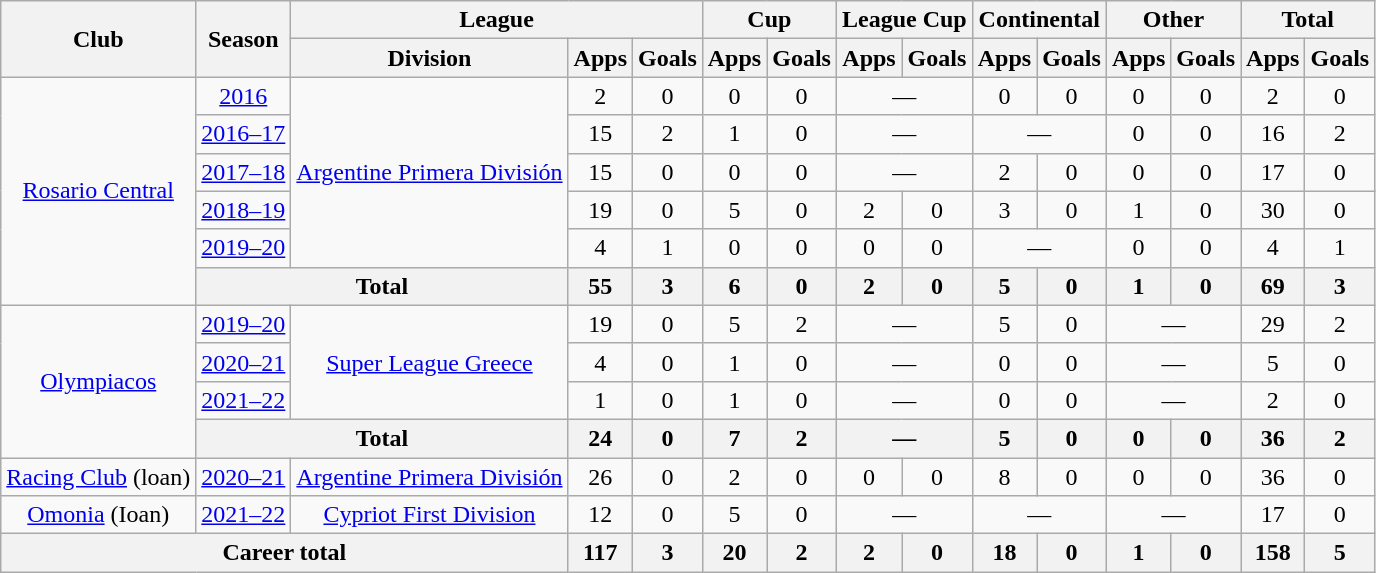<table class="wikitable" style="text-align:center">
<tr>
<th rowspan="2">Club</th>
<th rowspan="2">Season</th>
<th colspan="3">League</th>
<th colspan="2">Cup</th>
<th colspan="2">League Cup</th>
<th colspan="2">Continental</th>
<th colspan="2">Other</th>
<th colspan="2">Total</th>
</tr>
<tr>
<th>Division</th>
<th>Apps</th>
<th>Goals</th>
<th>Apps</th>
<th>Goals</th>
<th>Apps</th>
<th>Goals</th>
<th>Apps</th>
<th>Goals</th>
<th>Apps</th>
<th>Goals</th>
<th>Apps</th>
<th>Goals</th>
</tr>
<tr>
<td rowspan="6"><a href='#'>Rosario Central</a></td>
<td><a href='#'>2016</a></td>
<td rowspan="5"><a href='#'>Argentine Primera División</a></td>
<td>2</td>
<td>0</td>
<td>0</td>
<td>0</td>
<td colspan="2">—</td>
<td>0</td>
<td>0</td>
<td>0</td>
<td>0</td>
<td>2</td>
<td>0</td>
</tr>
<tr>
<td><a href='#'>2016–17</a></td>
<td>15</td>
<td>2</td>
<td>1</td>
<td>0</td>
<td colspan="2">—</td>
<td colspan="2">—</td>
<td>0</td>
<td>0</td>
<td>16</td>
<td>2</td>
</tr>
<tr>
<td><a href='#'>2017–18</a></td>
<td>15</td>
<td>0</td>
<td>0</td>
<td>0</td>
<td colspan="2">—</td>
<td>2</td>
<td>0</td>
<td>0</td>
<td>0</td>
<td>17</td>
<td>0</td>
</tr>
<tr>
<td><a href='#'>2018–19</a></td>
<td>19</td>
<td>0</td>
<td>5</td>
<td>0</td>
<td>2</td>
<td>0</td>
<td>3</td>
<td>0</td>
<td>1</td>
<td>0</td>
<td>30</td>
<td>0</td>
</tr>
<tr>
<td><a href='#'>2019–20</a></td>
<td>4</td>
<td>1</td>
<td>0</td>
<td>0</td>
<td>0</td>
<td>0</td>
<td colspan="2">—</td>
<td>0</td>
<td>0</td>
<td>4</td>
<td>1</td>
</tr>
<tr>
<th colspan="2">Total</th>
<th>55</th>
<th>3</th>
<th>6</th>
<th>0</th>
<th>2</th>
<th>0</th>
<th>5</th>
<th>0</th>
<th>1</th>
<th>0</th>
<th>69</th>
<th>3</th>
</tr>
<tr>
<td rowspan="4"><a href='#'>Olympiacos</a></td>
<td><a href='#'>2019–20</a></td>
<td rowspan="3"><a href='#'>Super League Greece</a></td>
<td>19</td>
<td>0</td>
<td>5</td>
<td>2</td>
<td colspan="2">—</td>
<td>5</td>
<td>0</td>
<td colspan="2">—</td>
<td>29</td>
<td>2</td>
</tr>
<tr>
<td><a href='#'>2020–21</a></td>
<td>4</td>
<td>0</td>
<td>1</td>
<td>0</td>
<td colspan="2">—</td>
<td>0</td>
<td>0</td>
<td colspan="2">—</td>
<td>5</td>
<td>0</td>
</tr>
<tr>
<td><a href='#'>2021–22</a></td>
<td>1</td>
<td>0</td>
<td>1</td>
<td>0</td>
<td colspan="2">—</td>
<td>0</td>
<td>0</td>
<td colspan="2">—</td>
<td>2</td>
<td>0</td>
</tr>
<tr>
<th colspan="2">Total</th>
<th>24</th>
<th>0</th>
<th>7</th>
<th>2</th>
<th colspan="2">—</th>
<th>5</th>
<th>0</th>
<th>0</th>
<th>0</th>
<th>36</th>
<th>2</th>
</tr>
<tr>
<td><a href='#'>Racing Club</a> (loan)</td>
<td><a href='#'>2020–21</a></td>
<td><a href='#'>Argentine Primera División</a></td>
<td>26</td>
<td>0</td>
<td>2</td>
<td>0</td>
<td>0</td>
<td>0</td>
<td>8</td>
<td>0</td>
<td>0</td>
<td>0</td>
<td>36</td>
<td>0</td>
</tr>
<tr>
<td><a href='#'>Omonia</a> (Ioan)</td>
<td><a href='#'>2021–22</a></td>
<td><a href='#'>Cypriot First Division</a></td>
<td>12</td>
<td>0</td>
<td>5</td>
<td>0</td>
<td colspan="2">—</td>
<td colspan="2">—</td>
<td colspan="2">—</td>
<td>17</td>
<td>0</td>
</tr>
<tr>
<th colspan="3">Career total</th>
<th>117</th>
<th>3</th>
<th>20</th>
<th>2</th>
<th>2</th>
<th>0</th>
<th>18</th>
<th>0</th>
<th>1</th>
<th>0</th>
<th>158</th>
<th>5</th>
</tr>
</table>
